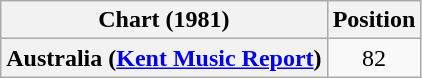<table class="wikitable sortable plainrowheaders" style="text-align:center">
<tr>
<th>Chart (1981)</th>
<th>Position</th>
</tr>
<tr>
<th scope="row">Australia (<a href='#'>Kent Music Report</a>)</th>
<td>82</td>
</tr>
</table>
